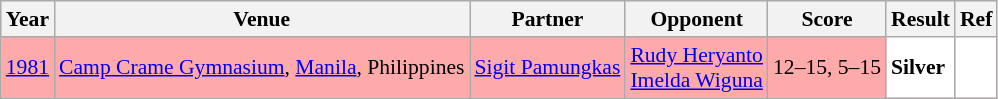<table class="sortable wikitable" style="font-size: 90%;">
<tr>
<th>Year</th>
<th>Venue</th>
<th>Partner</th>
<th>Opponent</th>
<th>Score</th>
<th>Result</th>
<th>Ref</th>
</tr>
<tr style="background:#FFAAAA">
<td align="center"><a href='#'>1981</a></td>
<td align="left"><a href='#'>Camp Crame Gymnasium</a>, <a href='#'>Manila</a>, Philippines</td>
<td align="left"> <a href='#'>Sigit Pamungkas</a></td>
<td align="left"> <a href='#'>Rudy Heryanto</a><br> <a href='#'>Imelda Wiguna</a></td>
<td align="left">12–15, 5–15</td>
<td style="text-align:left; background:white"> <strong>Silver</strong></td>
<td style="text-align:center; background:white"></td>
</tr>
</table>
